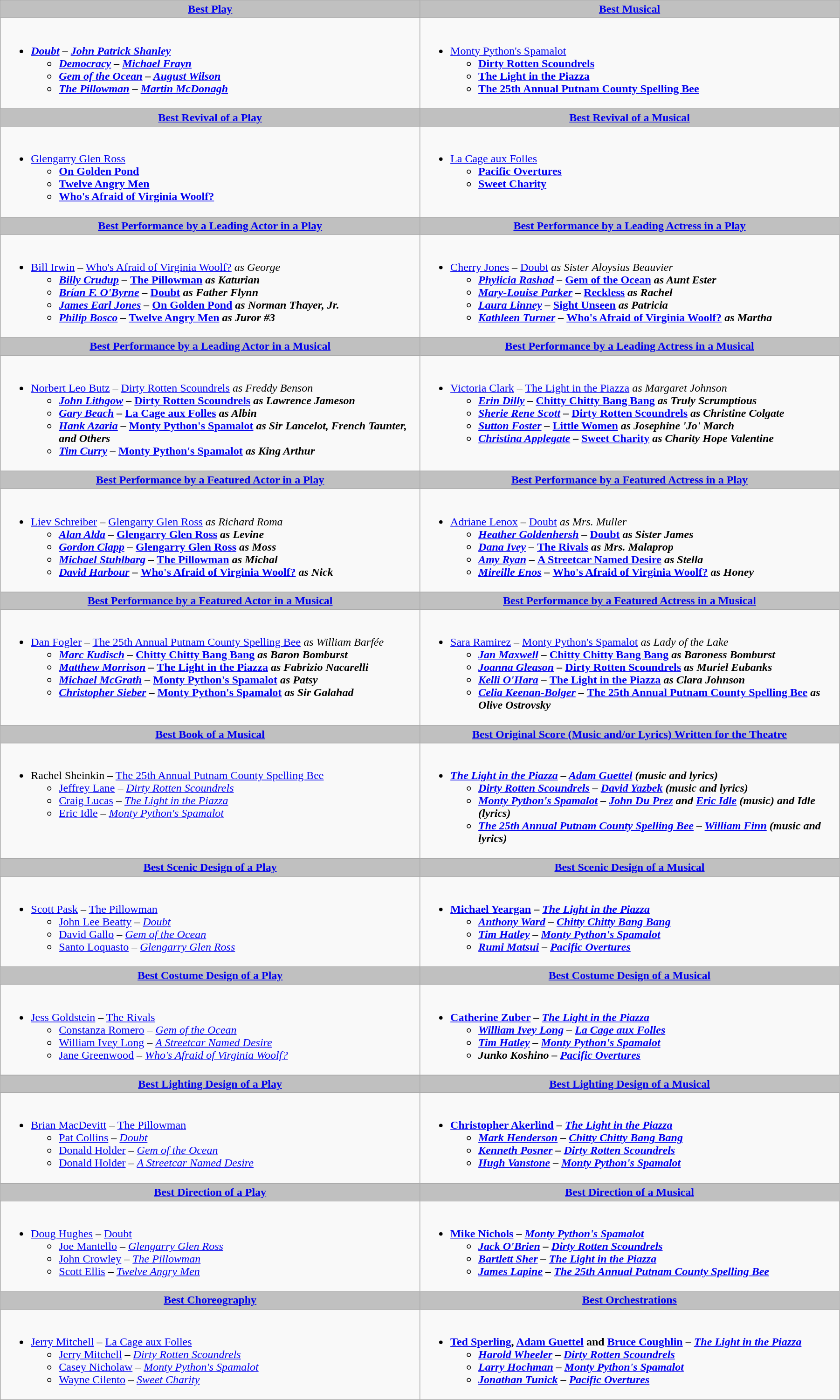<table class=wikitable width="95%">
<tr>
<th style="background:#C0C0C0;" ! width="50%"><a href='#'>Best Play</a></th>
<th style="background:#C0C0C0;" ! width="50%"><a href='#'>Best Musical</a></th>
</tr>
<tr>
<td valign="top"><br><ul><li><strong><em><a href='#'>Doubt</a><em> – <a href='#'>John Patrick Shanley</a><strong><ul><li></em><a href='#'>Democracy</a><em> – <a href='#'>Michael Frayn</a></li><li></em><a href='#'>Gem of the Ocean</a><em> – <a href='#'>August Wilson</a></li><li></em><a href='#'>The Pillowman</a><em> – <a href='#'>Martin McDonagh</a></li></ul></li></ul></td>
<td valign="top"><br><ul><li></em></strong><a href='#'>Monty Python's Spamalot</a><strong><em><ul><li></em><a href='#'>Dirty Rotten Scoundrels</a><em></li><li></em><a href='#'>The Light in the Piazza</a><em></li><li></em><a href='#'>The 25th Annual Putnam County Spelling Bee</a><em></li></ul></li></ul></td>
</tr>
<tr>
<th style="background:#C0C0C0;" ! style="width="50%"><a href='#'>Best Revival of a Play</a></th>
<th style="background:#C0C0C0;" ! style="width="50%"><a href='#'>Best Revival of a Musical</a></th>
</tr>
<tr>
<td valign="top"><br><ul><li></em></strong><a href='#'>Glengarry Glen Ross</a><strong><em><ul><li></em><a href='#'>On Golden Pond</a><em></li><li></em><a href='#'>Twelve Angry Men</a><em></li><li></em><a href='#'>Who's Afraid of Virginia Woolf?</a><em></li></ul></li></ul></td>
<td valign="top"><br><ul><li></em></strong><a href='#'>La Cage aux Folles</a><strong><em><ul><li></em><a href='#'>Pacific Overtures</a><em></li><li></em><a href='#'>Sweet Charity</a><em></li></ul></li></ul></td>
</tr>
<tr>
<th style="background:#C0C0C0;" ! style="width="50%"><a href='#'>Best Performance by a Leading Actor in a Play</a></th>
<th style="background:#C0C0C0;" ! style="width="50%"><a href='#'>Best Performance by a Leading Actress in a Play</a></th>
</tr>
<tr>
<td valign="top"><br><ul><li></strong><a href='#'>Bill Irwin</a> – </em><a href='#'>Who's Afraid of Virginia Woolf?</a><em> as George<strong><ul><li><a href='#'>Billy Crudup</a> – </em><a href='#'>The Pillowman</a><em> as Katurian</li><li><a href='#'>Brían F. O'Byrne</a> – </em><a href='#'>Doubt</a><em> as Father Flynn</li><li><a href='#'>James Earl Jones</a> – </em><a href='#'>On Golden Pond</a><em> as Norman Thayer, Jr.</li><li><a href='#'>Philip Bosco</a> – </em><a href='#'>Twelve Angry Men</a><em> as Juror #3</li></ul></li></ul></td>
<td valign="top"><br><ul><li></strong><a href='#'>Cherry Jones</a> – </em><a href='#'>Doubt</a><em> as Sister Aloysius Beauvier<strong><ul><li><a href='#'>Phylicia Rashad</a> – </em><a href='#'>Gem of the Ocean</a><em> as Aunt Ester</li><li><a href='#'>Mary-Louise Parker</a> – </em><a href='#'>Reckless</a><em> as Rachel</li><li><a href='#'>Laura Linney</a> – </em><a href='#'>Sight Unseen</a><em> as Patricia</li><li><a href='#'>Kathleen Turner</a> – </em><a href='#'>Who's Afraid of Virginia Woolf?</a><em> as Martha</li></ul></li></ul></td>
</tr>
<tr>
<th style="background:#C0C0C0;" ! style="width="50%"><a href='#'>Best Performance by a Leading Actor in a Musical</a></th>
<th style="background:#C0C0C0;" ! style="width="50%"><a href='#'>Best Performance by a Leading Actress in a Musical</a></th>
</tr>
<tr>
<td valign="top"><br><ul><li></strong><a href='#'>Norbert Leo Butz</a> – </em><a href='#'>Dirty Rotten Scoundrels</a><em> as Freddy Benson<strong><ul><li><a href='#'>John Lithgow</a> – </em><a href='#'>Dirty Rotten Scoundrels</a><em> as Lawrence Jameson</li><li><a href='#'>Gary Beach</a> – </em><a href='#'>La Cage aux Folles</a><em> as Albin</li><li><a href='#'>Hank Azaria</a> – </em><a href='#'>Monty Python's Spamalot</a><em> as Sir Lancelot, French Taunter, and Others</li><li><a href='#'>Tim Curry</a> – </em><a href='#'>Monty Python's Spamalot</a><em> as King Arthur</li></ul></li></ul></td>
<td valign="top"><br><ul><li></strong><a href='#'>Victoria Clark</a> – </em><a href='#'>The Light in the Piazza</a><em> as Margaret Johnson<strong><ul><li><a href='#'>Erin Dilly</a> – </em><a href='#'>Chitty Chitty Bang Bang</a><em> as Truly Scrumptious</li><li><a href='#'>Sherie Rene Scott</a> – </em><a href='#'>Dirty Rotten Scoundrels</a><em> as Christine Colgate</li><li><a href='#'>Sutton Foster</a> – </em><a href='#'>Little Women</a><em> as Josephine 'Jo' March</li><li><a href='#'>Christina Applegate</a> – </em><a href='#'>Sweet Charity</a><em> as Charity Hope Valentine</li></ul></li></ul></td>
</tr>
<tr>
<th style="background:#C0C0C0;" ! style="width="50%"><a href='#'>Best Performance by a Featured Actor in a Play</a></th>
<th style="background:#C0C0C0;" ! style="width="50%"><a href='#'>Best Performance by a Featured Actress in a Play</a></th>
</tr>
<tr>
<td valign="top"><br><ul><li></strong><a href='#'>Liev Schreiber</a> – </em><a href='#'>Glengarry Glen Ross</a><em> as Richard Roma<strong><ul><li><a href='#'>Alan Alda</a> – </em><a href='#'>Glengarry Glen Ross</a><em> as Levine</li><li><a href='#'>Gordon Clapp</a> – </em><a href='#'>Glengarry Glen Ross</a><em> as Moss</li><li><a href='#'>Michael Stuhlbarg</a> – </em><a href='#'>The Pillowman</a><em> as Michal</li><li><a href='#'>David Harbour</a> – </em><a href='#'>Who's Afraid of Virginia Woolf?</a><em> as Nick</li></ul></li></ul></td>
<td valign="top"><br><ul><li></strong><a href='#'>Adriane Lenox</a> – </em><a href='#'>Doubt</a><em> as Mrs. Muller<strong><ul><li><a href='#'>Heather Goldenhersh</a> – </em><a href='#'>Doubt</a><em> as Sister James</li><li><a href='#'>Dana Ivey</a> – </em><a href='#'>The Rivals</a><em> as Mrs. Malaprop</li><li><a href='#'>Amy Ryan</a> – </em><a href='#'>A Streetcar Named Desire</a><em> as Stella</li><li><a href='#'>Mireille Enos</a> – </em><a href='#'>Who's Afraid of Virginia Woolf?</a><em> as Honey</li></ul></li></ul></td>
</tr>
<tr>
<th style="background:#C0C0C0;" ! style="width="50%"><a href='#'>Best Performance by a Featured Actor in a Musical</a></th>
<th style="background:#C0C0C0;" ! style="width="50%"><a href='#'>Best Performance by a Featured Actress in a Musical</a></th>
</tr>
<tr>
<td valign="top"><br><ul><li></strong><a href='#'>Dan Fogler</a> – </em><a href='#'>The 25th Annual Putnam County Spelling Bee</a><em> as William Barfée<strong><ul><li><a href='#'>Marc Kudisch</a> – </em><a href='#'>Chitty Chitty Bang Bang</a><em> as Baron Bomburst</li><li><a href='#'>Matthew Morrison</a> – </em><a href='#'>The Light in the Piazza</a><em> as Fabrizio Nacarelli</li><li><a href='#'>Michael McGrath</a> – </em><a href='#'>Monty Python's Spamalot</a><em> as Patsy</li><li><a href='#'>Christopher Sieber</a> – </em><a href='#'>Monty Python's Spamalot</a><em> as Sir Galahad</li></ul></li></ul></td>
<td valign="top"><br><ul><li></strong><a href='#'>Sara Ramirez</a> – </em><a href='#'>Monty Python's Spamalot</a><em> as Lady of the Lake<strong><ul><li><a href='#'>Jan Maxwell</a> – </em><a href='#'>Chitty Chitty Bang Bang</a><em> as Baroness Bomburst</li><li><a href='#'>Joanna Gleason</a> – </em><a href='#'>Dirty Rotten Scoundrels</a><em> as Muriel Eubanks</li><li><a href='#'>Kelli O'Hara</a> – </em><a href='#'>The Light in the Piazza</a><em> as Clara Johnson</li><li><a href='#'>Celia Keenan-Bolger</a> – </em><a href='#'>The 25th Annual Putnam County Spelling Bee</a><em> as Olive Ostrovsky</li></ul></li></ul></td>
</tr>
<tr>
<th style="background:#C0C0C0;" ! style="width="50%"><a href='#'>Best Book of a Musical</a></th>
<th style="background:#C0C0C0;" ! style="width="50%"><a href='#'>Best Original Score (Music and/or Lyrics) Written for the Theatre</a></th>
</tr>
<tr>
<td valign="top"><br><ul><li></strong>Rachel Sheinkin – </em><a href='#'>The 25th Annual Putnam County Spelling Bee</a></em></strong><ul><li><a href='#'>Jeffrey Lane</a> – <em><a href='#'>Dirty Rotten Scoundrels</a></em></li><li><a href='#'>Craig Lucas</a> – <em><a href='#'>The Light in the Piazza</a></em></li><li><a href='#'>Eric Idle</a> – <em><a href='#'>Monty Python's Spamalot</a></em></li></ul></li></ul></td>
<td valign="top"><br><ul><li><strong><em><a href='#'>The Light in the Piazza</a><em> – <a href='#'>Adam Guettel</a> (music and lyrics)<strong><ul><li></em><a href='#'>Dirty Rotten Scoundrels</a><em> – <a href='#'>David Yazbek</a> (music and lyrics)</li><li></em><a href='#'>Monty Python's Spamalot</a><em> – <a href='#'>John Du Prez</a> and <a href='#'>Eric Idle</a> (music) and Idle (lyrics)</li><li></em><a href='#'>The 25th Annual Putnam County Spelling Bee</a><em> – <a href='#'>William Finn</a> (music and lyrics)</li></ul></li></ul></td>
</tr>
<tr>
<th style="background:#C0C0C0;" ! style="width="50%"><a href='#'>Best Scenic Design of a Play</a></th>
<th style="background:#C0C0C0;" ! style="width="50%"><a href='#'>Best Scenic Design of a Musical</a></th>
</tr>
<tr>
<td valign="top"><br><ul><li></strong><a href='#'>Scott Pask</a> – </em><a href='#'>The Pillowman</a></em></strong><ul><li><a href='#'>John Lee Beatty</a> – <em><a href='#'>Doubt</a></em></li><li><a href='#'>David Gallo</a> – <em><a href='#'>Gem of the Ocean</a></em></li><li><a href='#'>Santo Loquasto</a> – <em><a href='#'>Glengarry Glen Ross</a></em></li></ul></li></ul></td>
<td valign="top"><br><ul><li><strong><a href='#'>Michael Yeargan</a> – <em><a href='#'>The Light in the Piazza</a><strong><em><ul><li><a href='#'>Anthony Ward</a> – </em><a href='#'>Chitty Chitty Bang Bang</a><em></li><li><a href='#'>Tim Hatley</a> – </em><a href='#'>Monty Python's Spamalot</a><em></li><li><a href='#'>Rumi Matsui</a> – </em><a href='#'>Pacific Overtures</a><em></li></ul></li></ul></td>
</tr>
<tr>
<th style="background:#C0C0C0;" ! style="width="50%"><a href='#'>Best Costume Design of a Play</a></th>
<th style="background:#C0C0C0;" ! style="width="50%"><a href='#'>Best Costume Design of a Musical</a></th>
</tr>
<tr>
<td valign="top"><br><ul><li></strong><a href='#'>Jess Goldstein</a> – </em><a href='#'>The Rivals</a></em></strong><ul><li><a href='#'>Constanza Romero</a> – <em><a href='#'>Gem of the Ocean</a></em></li><li><a href='#'>William Ivey Long</a> – <em><a href='#'>A Streetcar Named Desire</a></em></li><li><a href='#'>Jane Greenwood</a> – <em><a href='#'>Who's Afraid of Virginia Woolf?</a></em></li></ul></li></ul></td>
<td valign="top"><br><ul><li><strong><a href='#'>Catherine Zuber</a> – <em><a href='#'>The Light in the Piazza</a><strong><em><ul><li><a href='#'>William Ivey Long</a> – </em><a href='#'>La Cage aux Folles</a><em></li><li><a href='#'>Tim Hatley</a> – </em><a href='#'>Monty Python's Spamalot</a><em></li><li>Junko Koshino – </em><a href='#'>Pacific Overtures</a><em></li></ul></li></ul></td>
</tr>
<tr>
<th style="background:#C0C0C0;" ! style="width="50%"><a href='#'>Best Lighting Design of a Play</a></th>
<th style="background:#C0C0C0;" ! style="width="50%"><a href='#'>Best Lighting Design of a Musical</a></th>
</tr>
<tr>
<td valign="top"><br><ul><li></strong><a href='#'>Brian MacDevitt</a> – </em><a href='#'>The Pillowman</a></em></strong><ul><li><a href='#'>Pat Collins</a> – <em><a href='#'>Doubt</a></em></li><li><a href='#'>Donald Holder</a> – <em><a href='#'>Gem of the Ocean</a></em></li><li><a href='#'>Donald Holder</a> – <em><a href='#'>A Streetcar Named Desire</a></em></li></ul></li></ul></td>
<td valign="top"><br><ul><li><strong><a href='#'>Christopher Akerlind</a> – <em><a href='#'>The Light in the Piazza</a><strong><em><ul><li><a href='#'>Mark Henderson</a> – </em><a href='#'>Chitty Chitty Bang Bang</a><em></li><li><a href='#'>Kenneth Posner</a> – </em><a href='#'>Dirty Rotten Scoundrels</a><em></li><li><a href='#'>Hugh Vanstone</a> – </em><a href='#'>Monty Python's Spamalot</a><em></li></ul></li></ul></td>
</tr>
<tr>
<th style="background:#C0C0C0;" ! style="width="50%"><a href='#'>Best Direction of a Play</a></th>
<th style="background:#C0C0C0;" ! style="width="50%"><a href='#'>Best Direction of a Musical</a></th>
</tr>
<tr>
<td valign="top"><br><ul><li></strong><a href='#'>Doug Hughes</a> – </em><a href='#'>Doubt</a></em></strong><ul><li><a href='#'>Joe Mantello</a> – <em><a href='#'>Glengarry Glen Ross</a></em></li><li><a href='#'>John Crowley</a> – <em><a href='#'>The Pillowman</a></em></li><li><a href='#'>Scott Ellis</a> – <em><a href='#'>Twelve Angry Men</a></em></li></ul></li></ul></td>
<td valign="top"><br><ul><li><strong><a href='#'>Mike Nichols</a> – <em><a href='#'>Monty Python's Spamalot</a><strong><em><ul><li><a href='#'>Jack O'Brien</a> – </em><a href='#'>Dirty Rotten Scoundrels</a><em></li><li><a href='#'>Bartlett Sher</a> – </em><a href='#'>The Light in the Piazza</a><em></li><li><a href='#'>James Lapine</a> – </em><a href='#'>The 25th Annual Putnam County Spelling Bee</a><em></li></ul></li></ul></td>
</tr>
<tr>
<th style="background:#C0C0C0;" ! style="width="50%"><a href='#'>Best Choreography</a></th>
<th style="background:#C0C0C0;" ! style="width="50%"><a href='#'>Best Orchestrations</a></th>
</tr>
<tr>
<td valign="top"><br><ul><li></strong><a href='#'>Jerry Mitchell</a> – </em><a href='#'>La Cage aux Folles</a></em></strong><ul><li><a href='#'>Jerry Mitchell</a> – <em><a href='#'>Dirty Rotten Scoundrels</a></em></li><li><a href='#'>Casey Nicholaw</a> – <em><a href='#'>Monty Python's Spamalot</a></em></li><li><a href='#'>Wayne Cilento</a> – <em><a href='#'>Sweet Charity</a></em></li></ul></li></ul></td>
<td valign="top"><br><ul><li><strong><a href='#'>Ted Sperling</a>, <a href='#'>Adam Guettel</a> and <a href='#'>Bruce Coughlin</a> – <em><a href='#'>The Light in the Piazza</a><strong><em><ul><li><a href='#'>Harold Wheeler</a> – </em><a href='#'>Dirty Rotten Scoundrels</a><em></li><li><a href='#'>Larry Hochman</a> – </em><a href='#'>Monty Python's Spamalot</a><em></li><li><a href='#'>Jonathan Tunick</a> – </em><a href='#'>Pacific Overtures</a><em></li></ul></li></ul></td>
</tr>
</table>
